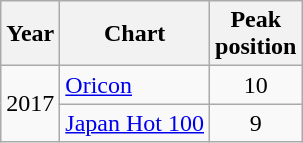<table class="wikitable">
<tr>
<th>Year</th>
<th>Chart</th>
<th>Peak<br>position</th>
</tr>
<tr>
<td rowspan="2">2017</td>
<td><a href='#'>Oricon</a></td>
<td style="text-align:center">10</td>
</tr>
<tr>
<td><a href='#'>Japan Hot 100</a></td>
<td style="text-align:center">9</td>
</tr>
</table>
